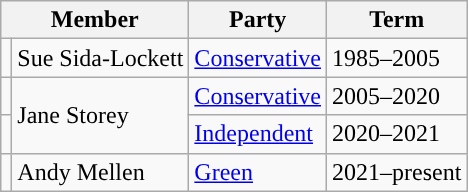<table class="wikitable">
<tr>
<th colspan="2">Member</th>
<th>Party</th>
<th>Term</th>
</tr>
<tr>
<td style="background-color: "></td>
<td>Sue Sida-Lockett</td>
<td><a href='#'>Conservative</a></td>
<td>1985–2005</td>
</tr>
<tr>
<td style="background-color: "></td>
<td rowspan="2">Jane Storey</td>
<td><a href='#'>Conservative</a></td>
<td>2005–2020</td>
</tr>
<tr>
<td style="background-color: "></td>
<td><a href='#'>Independent</a></td>
<td>2020–2021</td>
</tr>
<tr>
<td style="background-color: "></td>
<td>Andy Mellen</td>
<td><a href='#'>Green</a></td>
<td>2021–present</td>
</tr>
</table>
